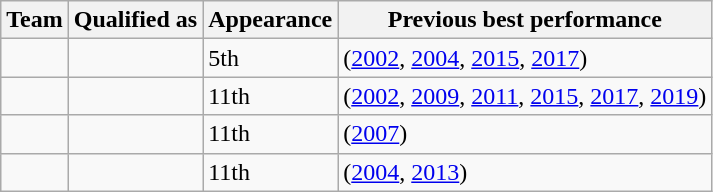<table class="wikitable sortable">
<tr>
<th>Team</th>
<th>Qualified as</th>
<th data-sort-type="number">Appearance</th>
<th>Previous best performance</th>
</tr>
<tr>
<td></td>
<td></td>
<td>5th</td>
<td> (<a href='#'>2002</a>, <a href='#'>2004</a>, <a href='#'>2015</a>, <a href='#'>2017</a>)</td>
</tr>
<tr>
<td></td>
<td></td>
<td>11th</td>
<td> (<a href='#'>2002</a>, <a href='#'>2009</a>, <a href='#'>2011</a>, <a href='#'>2015</a>, <a href='#'>2017</a>, <a href='#'>2019</a>)</td>
</tr>
<tr>
<td></td>
<td></td>
<td>11th</td>
<td> (<a href='#'>2007</a>)</td>
</tr>
<tr>
<td></td>
<td></td>
<td>11th</td>
<td> (<a href='#'>2004</a>, <a href='#'>2013</a>)</td>
</tr>
</table>
